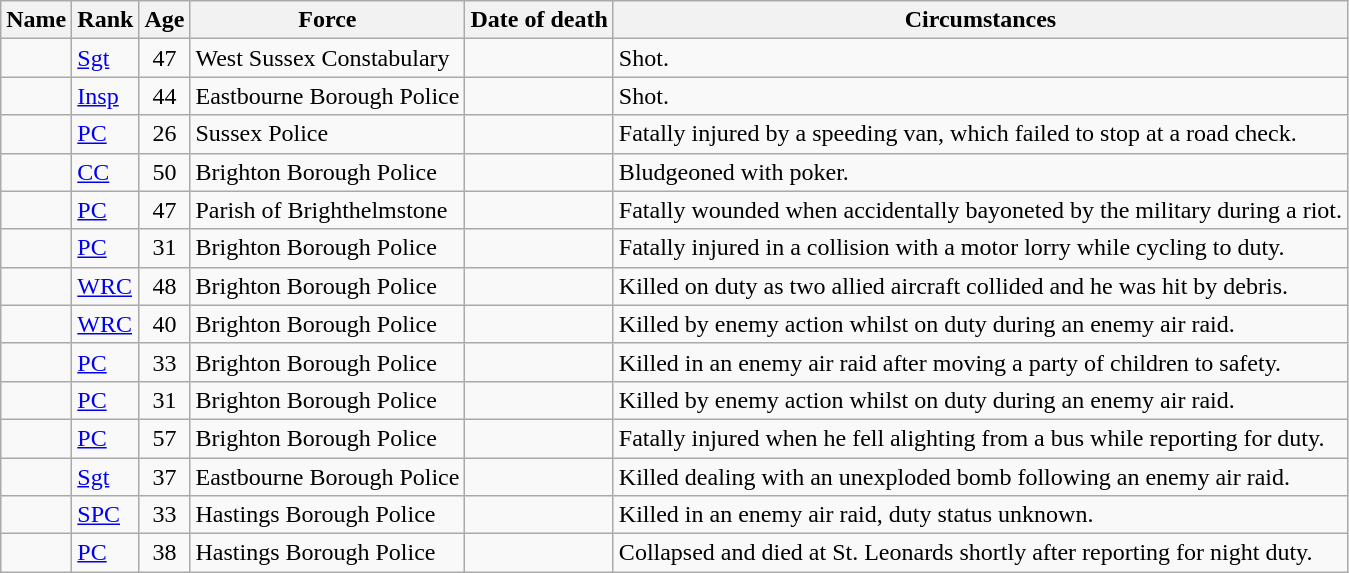<table class="sortable wikitable">
<tr>
<th>Name</th>
<th>Rank</th>
<th>Age</th>
<th>Force</th>
<th>Date of death</th>
<th>Circumstances</th>
</tr>
<tr>
<td></td>
<td><a href='#'>Sgt</a></td>
<td align=center>47</td>
<td>West Sussex Constabulary</td>
<td align=right></td>
<td>Shot.</td>
</tr>
<tr>
<td></td>
<td><a href='#'>Insp</a></td>
<td align=center>44</td>
<td>Eastbourne Borough Police</td>
<td align=right></td>
<td>Shot.</td>
</tr>
<tr>
<td></td>
<td><a href='#'>PC</a></td>
<td align=center>26</td>
<td>Sussex Police</td>
<td align=right></td>
<td>Fatally injured by a speeding van, which failed to stop at a road check.</td>
</tr>
<tr>
<td></td>
<td><a href='#'>CC</a></td>
<td align=center>50</td>
<td>Brighton Borough Police</td>
<td align=right></td>
<td>Bludgeoned with poker.</td>
</tr>
<tr>
<td></td>
<td><a href='#'>PC</a></td>
<td align=center>47</td>
<td>Parish of Brighthelmstone</td>
<td align=right></td>
<td>Fatally wounded when accidentally bayoneted by the military during a riot.</td>
</tr>
<tr>
<td></td>
<td><a href='#'>PC</a></td>
<td align=center>31</td>
<td>Brighton Borough Police</td>
<td align=right></td>
<td>Fatally injured in a collision with a motor lorry while cycling to duty.</td>
</tr>
<tr>
<td></td>
<td><a href='#'>WRC</a></td>
<td align=center>48</td>
<td>Brighton Borough Police</td>
<td align=right></td>
<td>Killed on duty as two allied aircraft collided and he was hit by debris.</td>
</tr>
<tr>
<td></td>
<td><a href='#'>WRC</a></td>
<td align=center>40</td>
<td>Brighton Borough Police</td>
<td align=right></td>
<td>Killed by enemy action whilst on duty during an enemy air raid.</td>
</tr>
<tr>
<td></td>
<td><a href='#'>PC</a></td>
<td align=center>33</td>
<td>Brighton Borough Police</td>
<td align=right></td>
<td>Killed in an enemy air raid after moving a party of children to safety.</td>
</tr>
<tr>
<td></td>
<td><a href='#'>PC</a></td>
<td align=center>31</td>
<td>Brighton Borough Police</td>
<td align=right></td>
<td>Killed by enemy action whilst on duty during an enemy air raid.</td>
</tr>
<tr>
<td></td>
<td><a href='#'>PC</a></td>
<td align=center>57</td>
<td>Brighton Borough Police</td>
<td align=right></td>
<td>Fatally injured when he fell alighting from a bus while reporting for duty.</td>
</tr>
<tr>
<td></td>
<td><a href='#'>Sgt</a></td>
<td align=center>37</td>
<td>Eastbourne Borough Police</td>
<td align=right></td>
<td>Killed dealing with an unexploded bomb following an enemy air raid.</td>
</tr>
<tr>
<td></td>
<td><a href='#'>SPC</a></td>
<td align=center>33</td>
<td>Hastings Borough Police</td>
<td align=right></td>
<td>Killed in an enemy air raid, duty status unknown.</td>
</tr>
<tr>
<td></td>
<td><a href='#'>PC</a></td>
<td align=center>38</td>
<td>Hastings Borough Police</td>
<td align=right></td>
<td>Collapsed and died at St. Leonards shortly after reporting for night duty.</td>
</tr>
</table>
